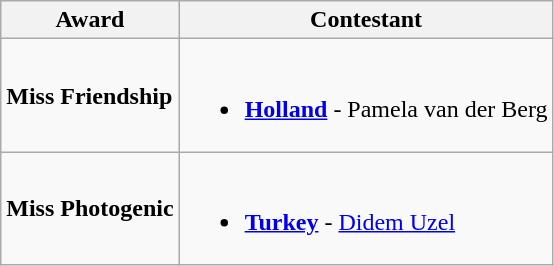<table class="wikitable" border="1">
<tr>
<th>Award</th>
<th>Contestant</th>
</tr>
<tr>
<td><strong>Miss Friendship</strong></td>
<td><br><ul><li><strong> <a href='#'>Holland</a></strong> - Pamela van der Berg</li></ul></td>
</tr>
<tr>
<td><strong>Miss Photogenic</strong></td>
<td><br><ul><li><strong> <a href='#'>Turkey</a></strong> - <a href='#'>Didem Uzel</a></li></ul></td>
</tr>
</table>
